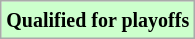<table class="wikitable">
<tr>
<td bgcolor="#ccffcc"><small><strong>Qualified for playoffs</strong></small></td>
</tr>
</table>
